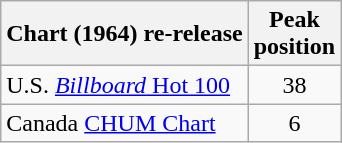<table class="wikitable sortable">
<tr>
<th>Chart (1964) re-release</th>
<th>Peak<br>position</th>
</tr>
<tr>
<td>U.S. <a href='#'><em>Billboard</em> Hot 100</a></td>
<td align="center">38</td>
</tr>
<tr>
<td>Canada <a href='#'>CHUM Chart</a></td>
<td align="center">6</td>
</tr>
</table>
